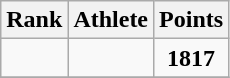<table class=wikitable style="text-align:center;">
<tr>
<th>Rank</th>
<th>Athlete</th>
<th>Points</th>
</tr>
<tr>
<td></td>
<td align=left></td>
<td><strong>1817</strong></td>
</tr>
<tr>
</tr>
</table>
